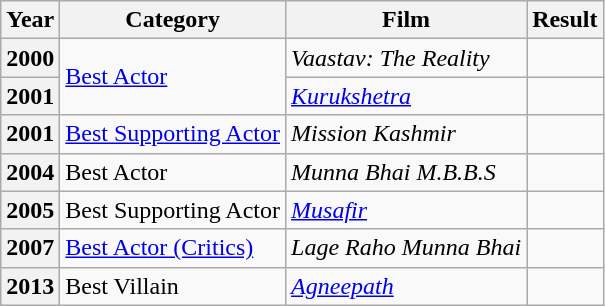<table class="wikitable">
<tr>
<th>Year</th>
<th>Category</th>
<th>Film</th>
<th>Result</th>
</tr>
<tr>
<th>2000</th>
<td rowspan="2"><a href='#'>Best Actor</a></td>
<td><em>Vaastav: The Reality</em></td>
<td></td>
</tr>
<tr>
<th>2001</th>
<td><em><a href='#'>Kurukshetra</a></em></td>
<td></td>
</tr>
<tr>
<th>2001</th>
<td><a href='#'>Best Supporting Actor</a></td>
<td><em>Mission Kashmir</em></td>
<td></td>
</tr>
<tr>
<th>2004</th>
<td>Best Actor</td>
<td><em>Munna Bhai M.B.B.S</em></td>
<td></td>
</tr>
<tr>
<th>2005</th>
<td>Best Supporting Actor</td>
<td><a href='#'><em>Musafir</em></a></td>
<td></td>
</tr>
<tr>
<th>2007</th>
<td><a href='#'>Best Actor (Critics)</a></td>
<td><em>Lage Raho Munna Bhai</em></td>
<td></td>
</tr>
<tr>
<th>2013</th>
<td>Best Villain</td>
<td><em><a href='#'>Agneepath</a></em></td>
<td></td>
</tr>
</table>
